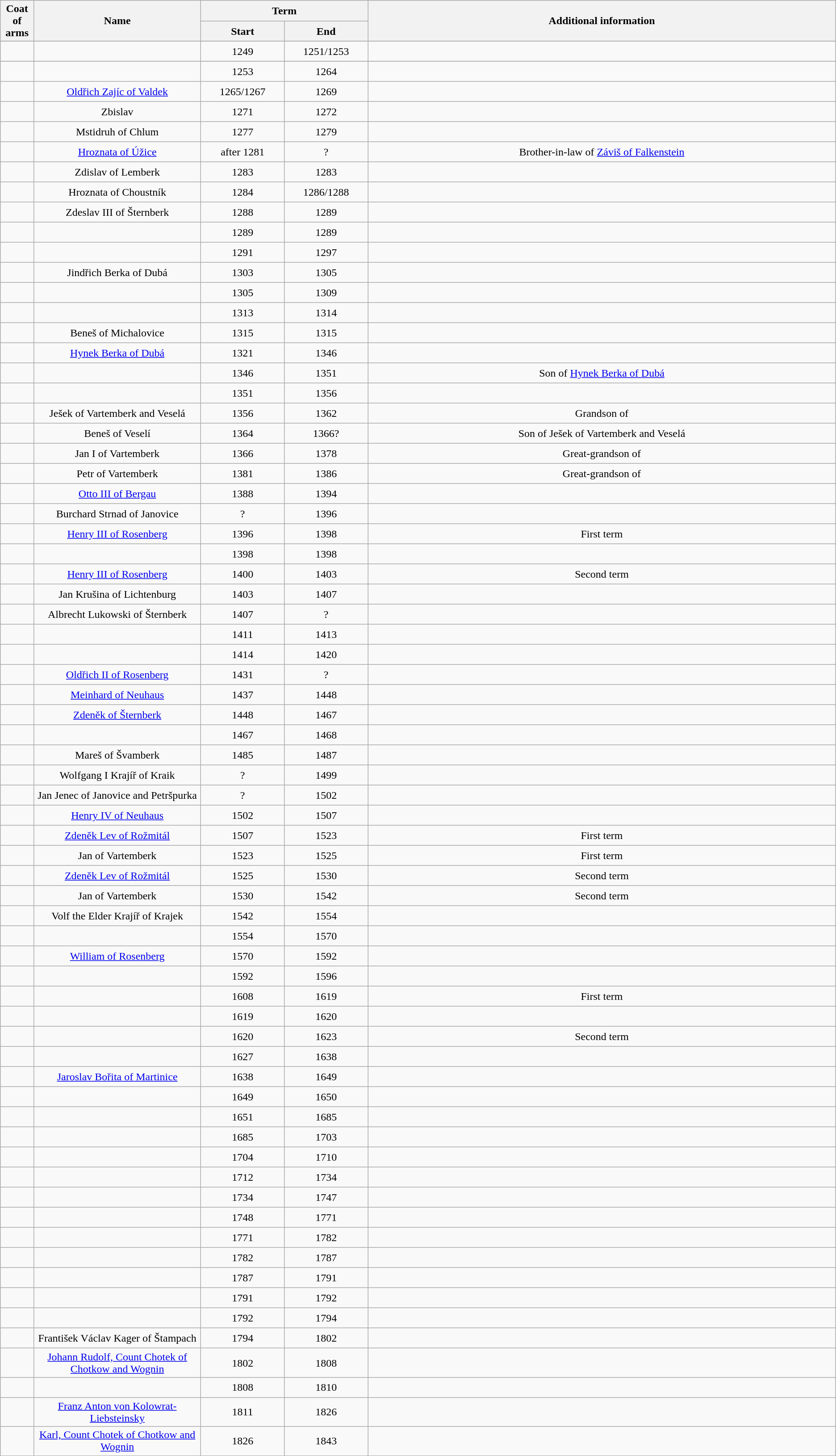<table class="wikitable">
<tr>
<th rowspan="2" width="4%">Coat of arms</th>
<th rowspan="2" width="20%">Name</th>
<th colspan="2">Term</th>
<th rowspan="2">Additional information</th>
</tr>
<tr>
<th width="10%">Start</th>
<th width="10%">End</th>
</tr>
<tr>
</tr>
<tr align="center" style="height:30px">
<td></td>
<td></td>
<td>1249</td>
<td>1251/1253</td>
<td></td>
</tr>
<tr>
</tr>
<tr align="center" style="height:30px">
<td></td>
<td></td>
<td>1253</td>
<td>1264</td>
<td></td>
</tr>
<tr align="center" style="height:30px">
<td></td>
<td><a href='#'>Oldřich Zajíc of Valdek</a></td>
<td>1265/1267</td>
<td>1269</td>
<td></td>
</tr>
<tr align="center" style="height:30px">
<td></td>
<td>Zbislav</td>
<td>1271</td>
<td>1272</td>
<td></td>
</tr>
<tr align="center" style="height:30px">
<td></td>
<td>Mstidruh of Chlum</td>
<td>1277</td>
<td>1279</td>
<td></td>
</tr>
<tr align="center" style="height:30px">
<td></td>
<td><a href='#'>Hroznata of Úžice</a></td>
<td>after 1281</td>
<td>?</td>
<td>Brother-in-law of <a href='#'>Záviš of Falkenstein</a></td>
</tr>
<tr align="center" style="height:30px">
<td></td>
<td>Zdislav of Lemberk</td>
<td>1283</td>
<td>1283</td>
<td></td>
</tr>
<tr align="center" style="height:30px">
<td></td>
<td>Hroznata of Choustník</td>
<td>1284</td>
<td>1286/1288</td>
<td></td>
</tr>
<tr align="center" style="height:30px">
<td></td>
<td>Zdeslav III of Šternberk</td>
<td>1288</td>
<td>1289</td>
<td></td>
</tr>
<tr align="center" style="height:30px">
<td></td>
<td></td>
<td>1289</td>
<td>1289</td>
<td></td>
</tr>
<tr align="center" style="height:30px">
<td></td>
<td></td>
<td>1291</td>
<td>1297</td>
<td></td>
</tr>
<tr align="center" style="height:30px">
<td></td>
<td>Jindřich Berka of Dubá</td>
<td>1303</td>
<td>1305</td>
<td></td>
</tr>
<tr align="center" style="height:30px">
<td></td>
<td></td>
<td>1305</td>
<td>1309</td>
<td></td>
</tr>
<tr align="center" style="height:30px">
<td></td>
<td></td>
<td>1313</td>
<td>1314</td>
<td></td>
</tr>
<tr align="center" style="height:30px">
<td></td>
<td>Beneš of Michalovice</td>
<td>1315</td>
<td>1315</td>
<td></td>
</tr>
<tr align="center" style="height:30px">
<td></td>
<td><a href='#'>Hynek Berka of Dubá</a></td>
<td>1321</td>
<td>1346</td>
<td></td>
</tr>
<tr align="center" style="height:30px">
<td></td>
<td></td>
<td>1346</td>
<td>1351</td>
<td>Son of <a href='#'>Hynek Berka of Dubá</a></td>
</tr>
<tr align="center" style="height:30px">
<td></td>
<td></td>
<td>1351</td>
<td>1356</td>
<td></td>
</tr>
<tr align="center" style="height:30px">
<td></td>
<td>Ješek of Vartemberk and Veselá</td>
<td>1356</td>
<td>1362</td>
<td>Grandson of </td>
</tr>
<tr align="center" style="height:30px">
<td></td>
<td>Beneš of Veselí</td>
<td>1364</td>
<td>1366?</td>
<td>Son of Ješek of Vartemberk and Veselá</td>
</tr>
<tr align="center" style="height:30px">
<td></td>
<td>Jan I of Vartemberk</td>
<td>1366</td>
<td>1378</td>
<td>Great-grandson of </td>
</tr>
<tr align="center" style="height:30px">
<td></td>
<td>Petr of Vartemberk</td>
<td>1381</td>
<td>1386</td>
<td>Great-grandson of </td>
</tr>
<tr align="center" style="height:30px">
<td></td>
<td><a href='#'>Otto III of Bergau</a></td>
<td>1388</td>
<td>1394</td>
<td></td>
</tr>
<tr align="center" style="height:30px">
<td></td>
<td>Burchard Strnad of Janovice</td>
<td>?</td>
<td>1396</td>
<td></td>
</tr>
<tr align="center" style="height:30px">
<td></td>
<td><a href='#'>Henry III of Rosenberg</a></td>
<td>1396</td>
<td>1398</td>
<td>First term</td>
</tr>
<tr align="center" style="height:30px">
<td></td>
<td></td>
<td>1398</td>
<td>1398</td>
<td></td>
</tr>
<tr align="center" style="height:30px">
<td></td>
<td><a href='#'>Henry III of Rosenberg</a></td>
<td>1400</td>
<td>1403</td>
<td>Second term</td>
</tr>
<tr align="center" style="height:30px">
<td></td>
<td>Jan Krušina of Lichtenburg</td>
<td>1403</td>
<td>1407</td>
<td></td>
</tr>
<tr align="center" style="height:30px">
<td></td>
<td>Albrecht Lukowski of Šternberk</td>
<td>1407</td>
<td>?</td>
<td></td>
</tr>
<tr align="center" style="height:30px">
<td></td>
<td></td>
<td>1411</td>
<td>1413</td>
<td></td>
</tr>
<tr align="center" style="height:30px">
<td></td>
<td></td>
<td>1414</td>
<td>1420</td>
<td></td>
</tr>
<tr align="center" style="height:30px">
<td></td>
<td><a href='#'>Oldřich II of Rosenberg</a></td>
<td>1431</td>
<td>?</td>
<td></td>
</tr>
<tr align="center" style="height:30px">
<td></td>
<td><a href='#'>Meinhard of Neuhaus</a></td>
<td>1437</td>
<td>1448</td>
<td></td>
</tr>
<tr align="center" style="height:30px">
<td></td>
<td><a href='#'>Zdeněk of Šternberk</a></td>
<td>1448</td>
<td>1467</td>
<td></td>
</tr>
<tr align="center" style="height:30px">
<td></td>
<td></td>
<td>1467</td>
<td>1468</td>
<td></td>
</tr>
<tr align="center" style="height:30px">
<td></td>
<td>Mareš of Švamberk</td>
<td>1485</td>
<td>1487</td>
<td></td>
</tr>
<tr align="center" style="height:30px">
<td></td>
<td>Wolfgang I Krajíř of Kraik</td>
<td>?</td>
<td>1499</td>
<td></td>
</tr>
<tr align="center" style="height:30px">
<td></td>
<td>Jan Jenec of Janovice and Petršpurka</td>
<td>?</td>
<td>1502</td>
<td></td>
</tr>
<tr align="center" style="height:30px">
<td></td>
<td><a href='#'>Henry IV of Neuhaus</a></td>
<td>1502</td>
<td>1507</td>
<td></td>
</tr>
<tr align="center" style="height:30px">
<td></td>
<td><a href='#'>Zdeněk Lev of Rožmitál</a></td>
<td>1507</td>
<td>1523</td>
<td>First term</td>
</tr>
<tr align="center" style="height:30px">
<td></td>
<td>Jan of Vartemberk</td>
<td>1523</td>
<td>1525</td>
<td>First term</td>
</tr>
<tr align="center" style="height:30px">
<td></td>
<td><a href='#'>Zdeněk Lev of Rožmitál</a></td>
<td>1525</td>
<td>1530</td>
<td>Second term</td>
</tr>
<tr align="center" style="height:30px">
<td></td>
<td>Jan of Vartemberk</td>
<td>1530</td>
<td>1542</td>
<td>Second term</td>
</tr>
<tr align="center" style="height:30px">
<td></td>
<td>Volf the Elder Krajíř of Krajek</td>
<td>1542</td>
<td>1554</td>
<td></td>
</tr>
<tr align="center" style="height:30px">
<td></td>
<td></td>
<td>1554</td>
<td>1570</td>
<td></td>
</tr>
<tr align="center" style="height:30px">
<td></td>
<td><a href='#'>William of Rosenberg</a></td>
<td>1570</td>
<td>1592</td>
<td></td>
</tr>
<tr align="center" style="height:30px">
<td></td>
<td></td>
<td>1592</td>
<td>1596</td>
<td></td>
</tr>
<tr align="center" style="height:30px">
<td></td>
<td></td>
<td>1608</td>
<td>1619</td>
<td>First term</td>
</tr>
<tr align="center" style="height:30px">
<td></td>
<td></td>
<td>1619</td>
<td>1620</td>
<td></td>
</tr>
<tr align="center" style="height:30px">
<td></td>
<td></td>
<td>1620</td>
<td>1623</td>
<td>Second term</td>
</tr>
<tr align="center" style="height:30px">
<td></td>
<td></td>
<td>1627</td>
<td>1638</td>
<td></td>
</tr>
<tr align="center" style="height:30px">
<td></td>
<td><a href='#'>Jaroslav Bořita of Martinice</a></td>
<td>1638</td>
<td>1649</td>
<td></td>
</tr>
<tr align="center" style="height:30px">
<td></td>
<td></td>
<td>1649</td>
<td>1650</td>
<td></td>
</tr>
<tr align="center" style="height:30px">
<td></td>
<td></td>
<td>1651</td>
<td>1685</td>
<td></td>
</tr>
<tr align="center" style="height:30px">
<td></td>
<td></td>
<td>1685</td>
<td>1703</td>
<td></td>
</tr>
<tr align="center" style="height:30px">
<td></td>
<td></td>
<td>1704</td>
<td>1710</td>
<td></td>
</tr>
<tr align="center" style="height:30px">
<td></td>
<td></td>
<td>1712</td>
<td>1734</td>
<td></td>
</tr>
<tr align="center" style="height:30px">
<td></td>
<td></td>
<td>1734</td>
<td>1747</td>
<td></td>
</tr>
<tr align="center" style="height:30px">
<td></td>
<td></td>
<td>1748</td>
<td>1771</td>
<td></td>
</tr>
<tr align="center" style="height:30px">
<td></td>
<td></td>
<td>1771</td>
<td>1782</td>
<td></td>
</tr>
<tr align="center" style="height:30px">
<td></td>
<td></td>
<td>1782</td>
<td>1787</td>
<td></td>
</tr>
<tr align="center" style="height:30px">
<td></td>
<td></td>
<td>1787</td>
<td>1791</td>
<td></td>
</tr>
<tr align="center" style="height:30px">
<td></td>
<td></td>
<td>1791</td>
<td>1792</td>
<td></td>
</tr>
<tr align="center" style="height:30px">
<td></td>
<td></td>
<td>1792</td>
<td>1794</td>
<td></td>
</tr>
<tr align="center" style="height:30px">
<td></td>
<td>František Václav Kager of Štampach</td>
<td>1794</td>
<td>1802</td>
<td></td>
</tr>
<tr align="center" style="height:30px">
<td></td>
<td><a href='#'>Johann Rudolf, Count Chotek of Chotkow and Wognin</a></td>
<td>1802</td>
<td>1808</td>
<td></td>
</tr>
<tr align="center" style="height:30px">
<td></td>
<td></td>
<td>1808</td>
<td>1810</td>
<td></td>
</tr>
<tr align="center" style="height:30px">
<td></td>
<td><a href='#'>Franz Anton von Kolowrat-Liebsteinsky</a></td>
<td>1811</td>
<td>1826</td>
<td></td>
</tr>
<tr align="center" style="height:30px">
<td></td>
<td><a href='#'>Karl, Count Chotek of Chotkow and Wognin</a></td>
<td>1826</td>
<td>1843</td>
<td></td>
</tr>
<tr>
</tr>
</table>
